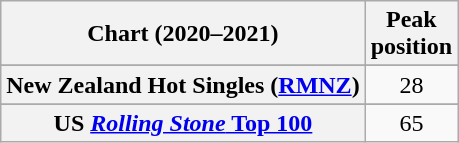<table class="wikitable sortable plainrowheaders" style="text-align:center">
<tr>
<th scope="col">Chart (2020–2021)</th>
<th scope="col">Peak<br>position</th>
</tr>
<tr>
</tr>
<tr>
</tr>
<tr>
<th scope="row">New Zealand Hot Singles (<a href='#'>RMNZ</a>)</th>
<td>28</td>
</tr>
<tr>
</tr>
<tr>
</tr>
<tr>
</tr>
<tr>
<th scope="row">US <a href='#'><em>Rolling Stone</em> Top 100</a></th>
<td>65</td>
</tr>
</table>
